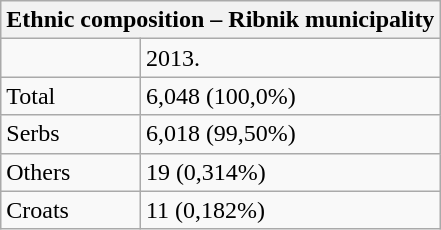<table class="wikitable">
<tr>
<th colspan="8">Ethnic composition – Ribnik municipality</th>
</tr>
<tr>
<td></td>
<td>2013.</td>
</tr>
<tr>
<td>Total</td>
<td>6,048 (100,0%)</td>
</tr>
<tr>
<td>Serbs</td>
<td>6,018 (99,50%)</td>
</tr>
<tr>
<td>Others</td>
<td>19 (0,314%)</td>
</tr>
<tr>
<td>Croats</td>
<td>11 (0,182%)</td>
</tr>
</table>
